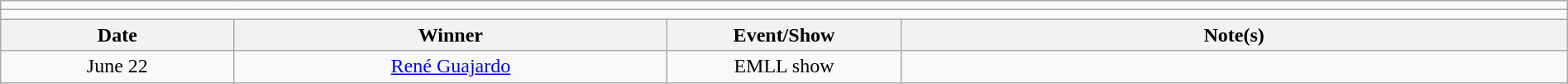<table class="wikitable" style="text-align:center; width:100%;">
<tr>
<td colspan=5></td>
</tr>
<tr>
<td colspan=5><strong></strong></td>
</tr>
<tr>
<th width=14%>Date</th>
<th width=26%>Winner</th>
<th width=14%>Event/Show</th>
<th width=40%>Note(s)</th>
</tr>
<tr>
<td>June 22</td>
<td><a href='#'>René Guajardo</a></td>
<td>EMLL show</td>
<td align=left></td>
</tr>
</table>
